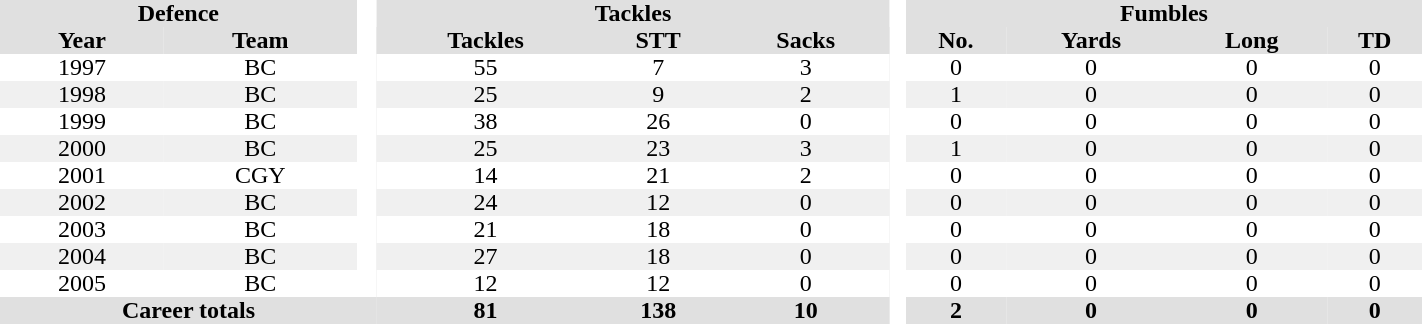<table BORDER="0" CELLPADDING="0" CELLSPACING="0" width="75%" style="text-align:center">
<tr bgcolor="#e0e0e0">
<th colspan="2">Defence</th>
<th rowspan="99" bgcolor="#ffffff"> </th>
<th colspan="3">Tackles</th>
<th rowspan="99" bgcolor="#ffffff"> </th>
<th colspan="4">Fumbles</th>
</tr>
<tr bgcolor="#e0e0e0">
<th>Year</th>
<th>Team</th>
<th>Tackles</th>
<th>STT</th>
<th>Sacks</th>
<th>No.</th>
<th>Yards</th>
<th>Long</th>
<th>TD</th>
</tr>
<tr ALIGN="center">
<td>1997</td>
<td>BC</td>
<td>55</td>
<td>7</td>
<td>3</td>
<td>0</td>
<td>0</td>
<td>0</td>
<td>0</td>
</tr>
<tr ALIGN="center" bgcolor="#f0f0f0">
<td>1998</td>
<td>BC</td>
<td>25</td>
<td>9</td>
<td>2</td>
<td>1</td>
<td>0</td>
<td>0</td>
<td>0</td>
</tr>
<tr ALIGN="center">
<td>1999</td>
<td>BC</td>
<td>38</td>
<td>26</td>
<td>0</td>
<td>0</td>
<td>0</td>
<td>0</td>
<td>0</td>
</tr>
<tr ALIGN="center" bgcolor="#f0f0f0">
<td>2000</td>
<td>BC</td>
<td>25</td>
<td>23</td>
<td>3</td>
<td>1</td>
<td>0</td>
<td>0</td>
<td>0</td>
</tr>
<tr ALIGN="center">
<td>2001</td>
<td>CGY</td>
<td>14</td>
<td>21</td>
<td>2</td>
<td>0</td>
<td>0</td>
<td>0</td>
<td>0</td>
</tr>
<tr ALIGN="center" bgcolor="#f0f0f0">
<td>2002</td>
<td>BC</td>
<td>24</td>
<td>12</td>
<td>0</td>
<td>0</td>
<td>0</td>
<td>0</td>
<td>0</td>
</tr>
<tr ALIGN="center">
<td>2003</td>
<td>BC</td>
<td>21</td>
<td>18</td>
<td>0</td>
<td>0</td>
<td>0</td>
<td>0</td>
<td>0</td>
</tr>
<tr ALIGN="center" bgcolor="#f0f0f0">
<td>2004</td>
<td>BC</td>
<td>27</td>
<td>18</td>
<td>0</td>
<td>0</td>
<td>0</td>
<td>0</td>
<td>0</td>
</tr>
<tr ALIGN="center">
<td>2005</td>
<td>BC</td>
<td>12</td>
<td>12</td>
<td>0</td>
<td>0</td>
<td>0</td>
<td>0</td>
<td>0</td>
</tr>
<tr bgcolor="#e0e0e0">
<th colspan="3">Career totals</th>
<th>81</th>
<th>138</th>
<th>10</th>
<th>2</th>
<th>0</th>
<th>0</th>
<th>0</th>
</tr>
</table>
